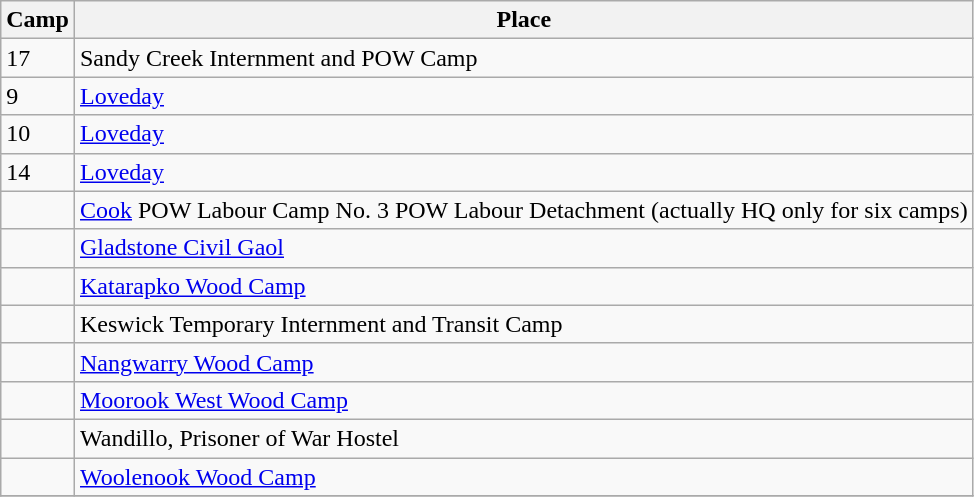<table class="wikitable">
<tr>
<th>Camp</th>
<th>Place</th>
</tr>
<tr>
<td>17</td>
<td>Sandy Creek Internment and POW Camp</td>
</tr>
<tr>
<td>9</td>
<td><a href='#'>Loveday</a></td>
</tr>
<tr>
<td>10</td>
<td><a href='#'>Loveday</a></td>
</tr>
<tr>
<td>14</td>
<td><a href='#'>Loveday</a></td>
</tr>
<tr>
<td></td>
<td><a href='#'>Cook</a> POW Labour Camp No. 3 POW Labour Detachment (actually HQ only for six camps)</td>
</tr>
<tr>
<td></td>
<td><a href='#'>Gladstone Civil Gaol</a></td>
</tr>
<tr>
<td></td>
<td><a href='#'>Katarapko Wood Camp</a></td>
</tr>
<tr>
<td></td>
<td>Keswick Temporary Internment and Transit Camp</td>
</tr>
<tr>
<td></td>
<td><a href='#'>Nangwarry Wood Camp</a></td>
</tr>
<tr>
<td></td>
<td><a href='#'>Moorook West Wood Camp</a></td>
</tr>
<tr>
<td></td>
<td>Wandillo, Prisoner of War Hostel</td>
</tr>
<tr>
<td></td>
<td><a href='#'>Woolenook Wood Camp</a></td>
</tr>
<tr>
</tr>
</table>
